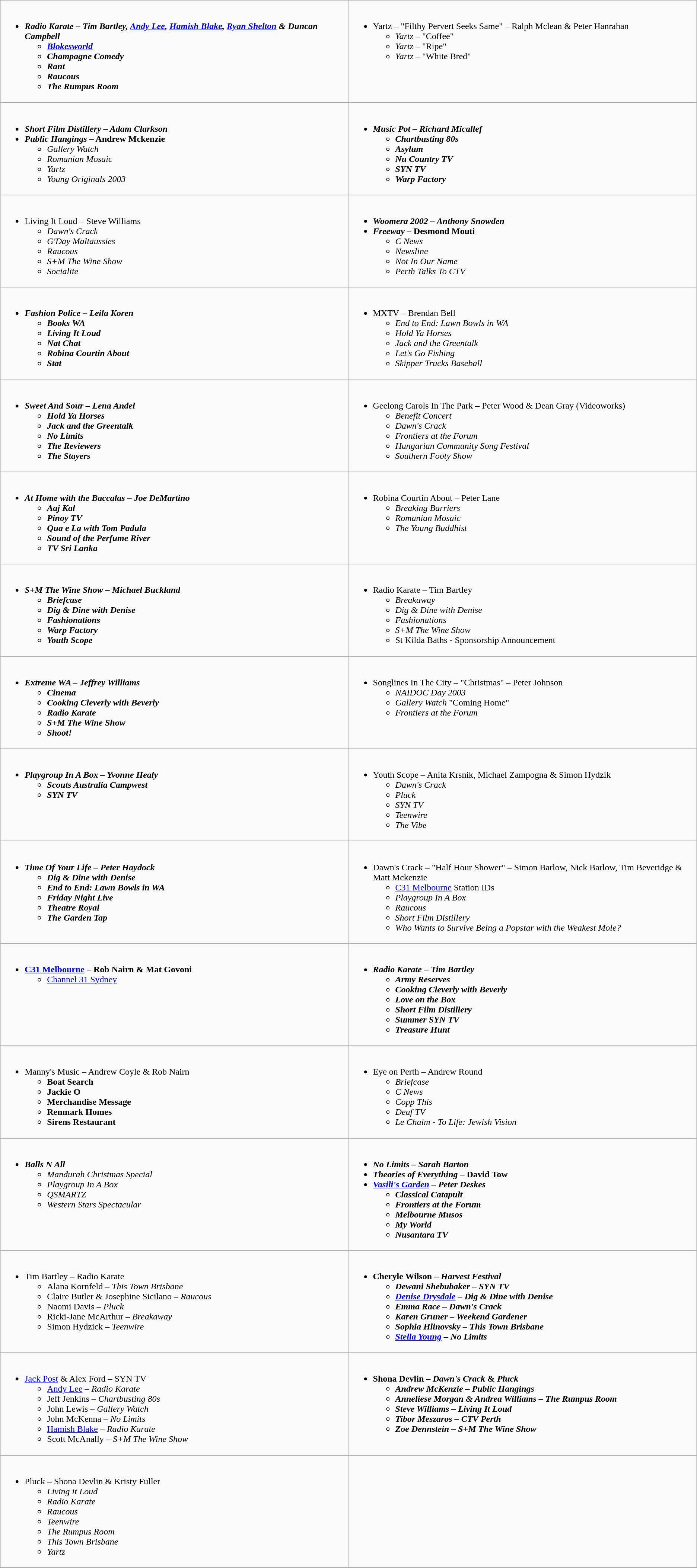<table class=wikitable>
<tr>
<td valign="top" width="50%"><br><ul><li><strong><em>Radio Karate<em> – Tim Bartley, <a href='#'>Andy Lee</a>, <a href='#'>Hamish Blake</a>, <a href='#'>Ryan Shelton</a> & Duncan Campbell<strong><ul><li></em><a href='#'>Blokesworld</a><em></li><li></em>Champagne Comedy<em></li><li></em>Rant<em></li><li></em>Raucous<em></li><li></em>The Rumpus Room<em></li></ul></li></ul></td>
<td valign="top" width="50%"><br><ul><li></em></strong>Yartz</em> – "Filthy Pervert Seeks Same" – Ralph Mclean & Peter Hanrahan</strong><ul><li><em>Yartz</em> – "Coffee"</li><li><em>Yartz</em> – "Ripe"</li><li><em>Yartz</em> – "White Bred"</li></ul></li></ul></td>
</tr>
<tr>
<td valign="top"><br><ul><li><strong><em>Short Film Distillery<em> – Adam Clarkson<strong></li><li></em></strong>Public Hangings</em> – Andrew Mckenzie</strong><ul><li><em>Gallery Watch</em></li><li><em>Romanian Mosaic</em></li><li><em>Yartz</em></li><li><em>Young Originals 2003</em></li></ul></li></ul></td>
<td valign="top"><br><ul><li><strong><em>Music Pot<em> – Richard Micallef<strong><ul><li></em>Chartbusting 80s<em></li><li></em>Asylum<em></li><li></em>Nu Country TV<em></li><li></em>SYN TV<em></li><li></em>Warp Factory<em></li></ul></li></ul></td>
</tr>
<tr>
<td valign="top"><br><ul><li></em></strong>Living It Loud</em> – Steve Williams</strong><ul><li><em>Dawn's Crack</em></li><li><em>G'Day Maltaussies</em></li><li><em>Raucous</em></li><li><em>S+M The Wine Show</em></li><li><em>Socialite</em></li></ul></li></ul></td>
<td valign="top"><br><ul><li><strong><em>Woomera 2002<em> – Anthony Snowden<strong></li><li></em></strong>Freeway</em> – Desmond Mouti</strong><ul><li><em>C News</em></li><li><em>Newsline</em></li><li><em>Not In Our Name</em></li><li><em>Perth Talks To CTV</em></li></ul></li></ul></td>
</tr>
<tr>
<td valign="top"><br><ul><li><strong><em>Fashion Police<em> – Leila Koren<strong><ul><li></em>Books WA<em></li><li></em>Living It Loud<em></li><li></em>Nat Chat<em></li><li></em>Robina Courtin About<em></li><li></em>Stat<em></li></ul></li></ul></td>
<td valign="top"><br><ul><li></em></strong>MXTV</em> – Brendan Bell</strong><ul><li><em>End to End: Lawn Bowls in WA</em></li><li><em>Hold Ya Horses</em></li><li><em>Jack and the Greentalk</em></li><li><em>Let's Go Fishing</em></li><li><em>Skipper Trucks Baseball</em></li></ul></li></ul></td>
</tr>
<tr>
<td valign="top"><br><ul><li><strong><em>Sweet And Sour<em> – Lena Andel<strong><ul><li></em>Hold Ya Horses<em></li><li></em>Jack and the Greentalk<em></li><li></em>No Limits<em></li><li></em>The Reviewers<em></li><li></em>The Stayers<em></li></ul></li></ul></td>
<td valign="top"><br><ul><li></em></strong>Geelong Carols In The Park</em> – Peter Wood & Dean Gray (Videoworks)</strong><ul><li><em>Benefit Concert</em></li><li><em>Dawn's Crack</em></li><li><em>Frontiers at the Forum</em></li><li><em>Hungarian Community Song Festival</em></li><li><em>Southern Footy Show</em></li></ul></li></ul></td>
</tr>
<tr>
<td valign="top"><br><ul><li><strong><em>At Home with the Baccalas<em> – Joe DeMartino<strong><ul><li></em>Aaj Kal<em></li><li></em>Pinoy TV<em></li><li></em>Qua e La with Tom Padula<em></li><li></em>Sound of the Perfume River<em></li><li></em>TV Sri Lanka<em></li></ul></li></ul></td>
<td valign="top"><br><ul><li></em></strong>Robina Courtin About</em> – Peter Lane</strong><ul><li><em>Breaking Barriers</em></li><li><em>Romanian Mosaic</em></li><li><em>The Young Buddhist</em></li></ul></li></ul></td>
</tr>
<tr>
<td valign="top"><br><ul><li><strong><em>S+M The Wine Show<em> – Michael Buckland<strong><ul><li></em>Briefcase<em></li><li></em>Dig & Dine with Denise<em></li><li></em>Fashionations<em></li><li></em>Warp Factory<em></li><li></em>Youth Scope<em></li></ul></li></ul></td>
<td valign="top"><br><ul><li></em></strong>Radio Karate</em> – Tim Bartley</strong><ul><li><em>Breakaway</em></li><li><em>Dig & Dine with Denise</em></li><li><em>Fashionations</em></li><li><em>S+M The Wine Show</em></li><li>St Kilda Baths - Sponsorship Announcement</li></ul></li></ul></td>
</tr>
<tr>
<td valign="top"><br><ul><li><strong><em>Extreme WA<em> – Jeffrey Williams<strong><ul><li></em>Cinema<em></li><li></em>Cooking Cleverly with Beverly<em></li><li></em>Radio Karate<em></li><li></em>S+M The Wine Show<em></li><li></em>Shoot!<em></li></ul></li></ul></td>
<td valign="top"><br><ul><li></em></strong>Songlines In The City</em> – "Christmas" – Peter Johnson</strong><ul><li><em>NAIDOC Day 2003</em></li><li><em>Gallery Watch</em> "Coming Home"</li><li><em>Frontiers at the Forum</em></li></ul></li></ul></td>
</tr>
<tr>
<td valign="top"><br><ul><li><strong><em>Playgroup In A Box<em> – Yvonne Healy<strong><ul><li></em>Scouts Australia Campwest<em></li><li></em>SYN TV<em></li></ul></li></ul></td>
<td valign="top"><br><ul><li></em></strong>Youth Scope</em> – Anita Krsnik, Michael Zampogna & Simon Hydzik</strong><ul><li><em>Dawn's Crack</em></li><li><em>Pluck</em></li><li><em>SYN TV</em></li><li><em>Teenwire</em></li><li><em>The Vibe</em></li></ul></li></ul></td>
</tr>
<tr>
<td valign="top"><br><ul><li><strong><em>Time Of Your Life<em> – Peter Haydock<strong><ul><li></em>Dig & Dine with Denise<em></li><li></em>End to End: Lawn Bowls in WA<em></li><li></em>Friday Night Live<em></li><li></em>Theatre Royal<em></li><li></em>The Garden Tap<em></li></ul></li></ul></td>
<td valign="top"><br><ul><li></em></strong>Dawn's Crack</em> – "Half Hour Shower" – Simon Barlow, Nick Barlow, Tim Beveridge & Matt Mckenzie</strong><ul><li><a href='#'>C31 Melbourne</a> Station IDs</li><li><em>Playgroup In A Box</em></li><li><em>Raucous</em></li><li><em>Short Film Distillery</em></li><li><em>Who Wants to Survive Being a Popstar with the Weakest Mole?</em></li></ul></li></ul></td>
</tr>
<tr>
<td valign="top"><br><ul><li><strong><a href='#'>C31 Melbourne</a> – Rob Nairn & Mat Govoni</strong><ul><li><a href='#'>Channel 31 Sydney</a></li></ul></li></ul></td>
<td valign="top"><br><ul><li><strong><em>Radio Karate<em> – Tim Bartley<strong><ul><li></em>Army Reserves<em></li><li></em>Cooking Cleverly with Beverly<em></li><li></em>Love on the Box<em></li><li></em>Short Film Distillery<em></li><li></em>Summer SYN TV<em></li><li></em>Treasure Hunt<em></li></ul></li></ul></td>
</tr>
<tr>
<td valign="top"><br><ul><li></strong>Manny's Music – Andrew Coyle & Rob Nairn<strong><ul><li>Boat Search</li><li>Jackie O</li><li>Merchandise Message</li><li>Renmark Homes</li><li>Sirens Restaurant</li></ul></li></ul></td>
<td valign="top"><br><ul><li></em></strong>Eye on Perth</em> – Andrew Round</strong><ul><li><em>Briefcase</em></li><li><em>C News</em></li><li><em>Copp This</em></li><li><em>Deaf TV</em></li><li><em>Le Chaim - To Life: Jewish Vision</em></li></ul></li></ul></td>
</tr>
<tr>
<td valign="top"><br><ul><li><strong><em>Balls N All</em></strong><ul><li><em>Mandurah Christmas Special</em></li><li><em>Playgroup In A Box</em></li><li><em>QSMARTZ</em></li><li><em>Western Stars Spectacular</em></li></ul></li></ul></td>
<td valign="top"><br><ul><li><strong><em>No Limits<em> – Sarah Barton<strong></li><li></em></strong>Theories of Everything</em> – David Tow</strong></li><li><strong><em><a href='#'>Vasili's Garden</a><em> – Peter Deskes<strong><ul><li></em>Classical Catapult<em></li><li></em>Frontiers at the Forum<em></li><li></em>Melbourne Musos<em></li><li></em>My World<em></li><li></em>Nusantara TV<em></li></ul></li></ul></td>
</tr>
<tr>
<td valign="top"><br><ul><li></strong>Tim Bartley – </em>Radio Karate</em></strong><ul><li>Alana Kornfeld – <em>This Town Brisbane</em></li><li>Claire Butler & Josephine Sicilano – <em>Raucous</em></li><li>Naomi Davis – <em>Pluck</em></li><li>Ricki-Jane McArthur – <em>Breakaway</em></li><li>Simon Hydzick – <em>Teenwire</em></li></ul></li></ul></td>
<td valign="top"><br><ul><li><strong>Cheryle Wilson – <em>Harvest Festival<strong><em><ul><li>Dewani Shebubaker – </em>SYN TV<em></li><li><a href='#'>Denise Drysdale</a> – </em>Dig & Dine with Denise<em></li><li>Emma Race – </em>Dawn's Crack<em></li><li>Karen Gruner – </em>Weekend Gardener<em></li><li>Sophia Hlinovsky – </em>This Town Brisbane<em></li><li><a href='#'>Stella Young</a> – </em>No Limits<em></li></ul></li></ul></td>
</tr>
<tr>
<td valign="top"><br><ul><li></strong><a href='#'>Jack Post</a> & Alex Ford – </em>SYN TV</em></strong><ul><li><a href='#'>Andy Lee</a> – <em>Radio Karate</em></li><li>Jeff Jenkins – <em>Chartbusting 80s</em></li><li>John Lewis – <em>Gallery Watch</em></li><li>John McKenna – <em>No Limits</em></li><li><a href='#'>Hamish Blake</a> – <em>Radio Karate</em></li><li>Scott McAnally – <em>S+M The Wine Show</em></li></ul></li></ul></td>
<td valign="top"><br><ul><li><strong>Shona Devlin – <em>Dawn's Crack</em> & <em>Pluck<strong><em><ul><li>Andrew McKenzie – </em>Public Hangings<em></li><li>Anneliese Morgan & Andrea Williams – </em>The Rumpus Room<em></li><li>Steve Williams – </em>Living It Loud<em></li><li>Tibor Meszaros – </em>CTV Perth<em></li><li>Zoe Dennstein – </em>S+M The Wine Show<em></li></ul></li></ul></td>
</tr>
<tr>
<td valign="top"><br><ul><li></em></strong>Pluck</em> – Shona Devlin & Kristy Fuller</strong><ul><li><em>Living it Loud</em></li><li><em>Radio Karate</em></li><li><em>Raucous</em></li><li><em>Teenwire</em></li><li><em>The Rumpus Room</em></li><li><em>This Town Brisbane</em></li><li><em>Yartz</em></li></ul></li></ul></td>
</tr>
</table>
